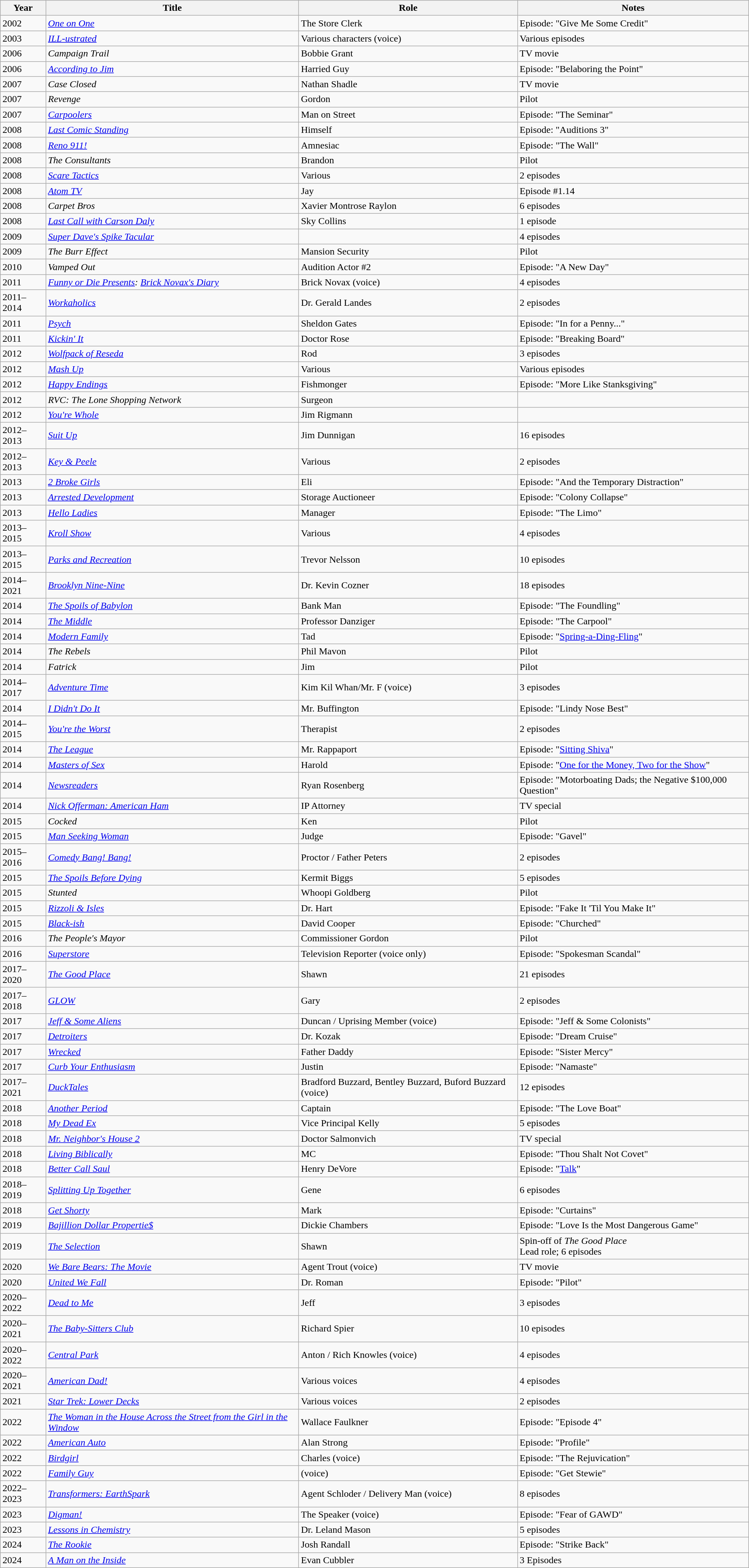<table class="wikitable sortable">
<tr>
<th>Year</th>
<th>Title</th>
<th>Role</th>
<th>Notes</th>
</tr>
<tr>
<td>2002</td>
<td><em><a href='#'>One on One</a></em></td>
<td>The Store Clerk</td>
<td>Episode: "Give Me Some Credit"</td>
</tr>
<tr>
<td>2003</td>
<td><em><a href='#'>ILL-ustrated</a></em></td>
<td>Various characters (voice)</td>
<td>Various episodes</td>
</tr>
<tr>
<td>2006</td>
<td><em>Campaign Trail</em></td>
<td>Bobbie Grant</td>
<td>TV movie</td>
</tr>
<tr>
<td>2006</td>
<td><em><a href='#'>According to Jim</a></em></td>
<td>Harried Guy</td>
<td>Episode: "Belaboring the Point"</td>
</tr>
<tr>
<td>2007</td>
<td><em>Case Closed</em></td>
<td>Nathan Shadle</td>
<td>TV movie</td>
</tr>
<tr>
<td>2007</td>
<td><em>Revenge</em></td>
<td>Gordon</td>
<td>Pilot</td>
</tr>
<tr>
<td>2007</td>
<td><em><a href='#'>Carpoolers</a></em></td>
<td>Man on Street</td>
<td>Episode: "The Seminar"</td>
</tr>
<tr>
<td>2008</td>
<td><em><a href='#'>Last Comic Standing</a></em></td>
<td>Himself</td>
<td>Episode: "Auditions 3"</td>
</tr>
<tr>
<td>2008</td>
<td><em><a href='#'>Reno 911!</a></em></td>
<td>Amnesiac</td>
<td>Episode: "The Wall"</td>
</tr>
<tr>
<td>2008</td>
<td><em>The Consultants</em></td>
<td>Brandon</td>
<td>Pilot</td>
</tr>
<tr>
<td>2008</td>
<td><em><a href='#'>Scare Tactics</a></em></td>
<td>Various</td>
<td>2 episodes</td>
</tr>
<tr>
<td>2008</td>
<td><em><a href='#'>Atom TV</a></em></td>
<td>Jay</td>
<td>Episode #1.14</td>
</tr>
<tr>
<td>2008</td>
<td><em>Carpet Bros</em></td>
<td>Xavier Montrose Raylon</td>
<td>6 episodes</td>
</tr>
<tr>
<td>2008</td>
<td><em><a href='#'>Last Call with Carson Daly</a></em></td>
<td>Sky Collins</td>
<td>1 episode</td>
</tr>
<tr>
<td>2009</td>
<td><em><a href='#'>Super Dave's Spike Tacular</a></em></td>
<td></td>
<td>4 episodes</td>
</tr>
<tr>
<td>2009</td>
<td><em>The Burr Effect</em></td>
<td>Mansion Security</td>
<td>Pilot</td>
</tr>
<tr>
<td>2010</td>
<td><em>Vamped Out</em></td>
<td>Audition Actor #2</td>
<td>Episode: "A New Day"</td>
</tr>
<tr>
<td>2011</td>
<td><em><a href='#'>Funny or Die Presents</a>: <a href='#'>Brick Novax's Diary</a></em></td>
<td>Brick Novax (voice)</td>
<td>4 episodes</td>
</tr>
<tr>
<td>2011–2014</td>
<td><em><a href='#'>Workaholics</a></em></td>
<td>Dr. Gerald Landes</td>
<td>2 episodes</td>
</tr>
<tr>
<td>2011</td>
<td><em><a href='#'>Psych</a></em></td>
<td>Sheldon Gates</td>
<td>Episode: "In for a Penny..."</td>
</tr>
<tr>
<td>2011</td>
<td><em><a href='#'>Kickin' It</a></em></td>
<td>Doctor Rose</td>
<td>Episode: "Breaking Board"</td>
</tr>
<tr>
<td>2012</td>
<td><em><a href='#'>Wolfpack of Reseda</a></em></td>
<td>Rod</td>
<td>3 episodes</td>
</tr>
<tr>
<td>2012</td>
<td><em><a href='#'>Mash Up</a></em></td>
<td>Various</td>
<td>Various episodes</td>
</tr>
<tr>
<td>2012</td>
<td><em><a href='#'>Happy Endings</a></em></td>
<td>Fishmonger</td>
<td>Episode: "More Like Stanksgiving"</td>
</tr>
<tr>
<td>2012</td>
<td><em>RVC: The Lone Shopping Network</em></td>
<td>Surgeon</td>
<td></td>
</tr>
<tr>
<td>2012</td>
<td><em><a href='#'>You're Whole</a></em></td>
<td>Jim Rigmann</td>
<td></td>
</tr>
<tr>
<td>2012–2013</td>
<td><em><a href='#'>Suit Up</a></em></td>
<td>Jim Dunnigan</td>
<td>16 episodes</td>
</tr>
<tr>
<td>2012–2013</td>
<td><em><a href='#'>Key & Peele</a></em></td>
<td>Various</td>
<td>2 episodes</td>
</tr>
<tr>
<td>2013</td>
<td><em><a href='#'>2 Broke Girls</a></em></td>
<td>Eli</td>
<td>Episode: "And the Temporary Distraction"</td>
</tr>
<tr>
<td>2013</td>
<td><em><a href='#'>Arrested Development</a></em></td>
<td>Storage Auctioneer</td>
<td>Episode: "Colony Collapse"</td>
</tr>
<tr>
<td>2013</td>
<td><em><a href='#'>Hello Ladies</a></em></td>
<td>Manager</td>
<td>Episode: "The Limo"</td>
</tr>
<tr>
<td>2013–2015</td>
<td><em><a href='#'>Kroll Show</a></em></td>
<td>Various</td>
<td>4 episodes</td>
</tr>
<tr>
<td>2013–2015</td>
<td><em><a href='#'>Parks and Recreation</a></em></td>
<td>Trevor Nelsson</td>
<td>10 episodes</td>
</tr>
<tr>
<td>2014–2021</td>
<td><em><a href='#'>Brooklyn Nine-Nine</a></em></td>
<td>Dr. Kevin Cozner</td>
<td>18 episodes</td>
</tr>
<tr>
<td>2014</td>
<td><em><a href='#'>The Spoils of Babylon</a></em></td>
<td>Bank Man</td>
<td>Episode: "The Foundling"</td>
</tr>
<tr>
<td>2014</td>
<td><em><a href='#'>The Middle</a></em></td>
<td>Professor Danziger</td>
<td>Episode: "The Carpool"</td>
</tr>
<tr>
<td>2014</td>
<td><em><a href='#'>Modern Family</a></em></td>
<td>Tad</td>
<td>Episode: "<a href='#'>Spring-a-Ding-Fling</a>"</td>
</tr>
<tr>
<td>2014</td>
<td><em>The Rebels</em></td>
<td>Phil Mavon</td>
<td>Pilot</td>
</tr>
<tr>
<td>2014</td>
<td><em>Fatrick</em></td>
<td>Jim</td>
<td>Pilot</td>
</tr>
<tr>
<td>2014–2017</td>
<td><em><a href='#'>Adventure Time</a></em></td>
<td>Kim Kil Whan/Mr. F (voice)</td>
<td>3 episodes</td>
</tr>
<tr>
<td>2014</td>
<td><em><a href='#'>I Didn't Do It</a></em></td>
<td>Mr. Buffington</td>
<td>Episode: "Lindy Nose Best"</td>
</tr>
<tr>
<td>2014–2015</td>
<td><em><a href='#'>You're the Worst</a></em></td>
<td>Therapist</td>
<td>2 episodes</td>
</tr>
<tr>
<td>2014</td>
<td><em><a href='#'>The League</a></em></td>
<td>Mr. Rappaport</td>
<td>Episode: "<a href='#'>Sitting Shiva</a>"</td>
</tr>
<tr>
<td>2014</td>
<td><em><a href='#'>Masters of Sex</a></em></td>
<td>Harold</td>
<td>Episode: "<a href='#'>One for the Money, Two for the Show</a>"</td>
</tr>
<tr>
<td>2014</td>
<td><em><a href='#'>Newsreaders</a></em></td>
<td>Ryan Rosenberg</td>
<td>Episode: "Motorboating Dads; the Negative $100,000 Question"</td>
</tr>
<tr>
<td>2014</td>
<td><em><a href='#'>Nick Offerman: American Ham</a></em></td>
<td>IP Attorney</td>
<td>TV special</td>
</tr>
<tr>
<td>2015</td>
<td><em>Cocked</em></td>
<td>Ken</td>
<td>Pilot</td>
</tr>
<tr>
<td>2015</td>
<td><em><a href='#'>Man Seeking Woman</a></em></td>
<td>Judge</td>
<td>Episode: "Gavel"</td>
</tr>
<tr>
<td>2015–2016</td>
<td><em><a href='#'>Comedy Bang! Bang!</a></em></td>
<td>Proctor / Father Peters</td>
<td>2 episodes</td>
</tr>
<tr>
<td>2015</td>
<td><em><a href='#'>The Spoils Before Dying</a></em></td>
<td>Kermit Biggs</td>
<td>5 episodes</td>
</tr>
<tr>
<td>2015</td>
<td><em>Stunted</em></td>
<td>Whoopi Goldberg</td>
<td>Pilot</td>
</tr>
<tr>
<td>2015</td>
<td><em><a href='#'>Rizzoli & Isles</a></em></td>
<td>Dr. Hart</td>
<td>Episode: "Fake It 'Til You Make It"</td>
</tr>
<tr>
<td>2015</td>
<td><em><a href='#'>Black-ish</a></em></td>
<td>David Cooper</td>
<td>Episode: "Churched"</td>
</tr>
<tr>
<td>2016</td>
<td><em>The People's Mayor</em></td>
<td>Commissioner Gordon</td>
<td>Pilot</td>
</tr>
<tr>
<td>2016</td>
<td><em><a href='#'>Superstore</a></em></td>
<td>Television Reporter (voice only)</td>
<td>Episode: "Spokesman Scandal"</td>
</tr>
<tr>
<td>2017–2020</td>
<td><em><a href='#'>The Good Place</a></em></td>
<td>Shawn</td>
<td>21 episodes</td>
</tr>
<tr>
<td>2017–2018</td>
<td><em><a href='#'>GLOW</a></em></td>
<td>Gary</td>
<td>2 episodes</td>
</tr>
<tr>
<td>2017</td>
<td><em><a href='#'>Jeff & Some Aliens</a></em></td>
<td>Duncan / Uprising Member (voice)</td>
<td>Episode: "Jeff & Some Colonists"</td>
</tr>
<tr>
<td>2017</td>
<td><em><a href='#'>Detroiters</a></em></td>
<td>Dr. Kozak</td>
<td>Episode: "Dream Cruise"</td>
</tr>
<tr>
<td>2017</td>
<td><em><a href='#'>Wrecked</a></em></td>
<td>Father Daddy</td>
<td>Episode: "Sister Mercy"</td>
</tr>
<tr>
<td>2017</td>
<td><em><a href='#'>Curb Your Enthusiasm</a></em></td>
<td>Justin</td>
<td>Episode: "Namaste"</td>
</tr>
<tr>
<td>2017–2021</td>
<td><em><a href='#'>DuckTales</a></em></td>
<td>Bradford Buzzard, Bentley Buzzard, Buford Buzzard (voice)</td>
<td>12 episodes</td>
</tr>
<tr>
<td>2018</td>
<td><em><a href='#'>Another Period</a></em></td>
<td>Captain</td>
<td>Episode: "The Love Boat"</td>
</tr>
<tr>
<td>2018</td>
<td><em><a href='#'>My Dead Ex</a></em></td>
<td>Vice Principal Kelly</td>
<td>5 episodes</td>
</tr>
<tr>
<td>2018</td>
<td><em><a href='#'>Mr. Neighbor's House 2</a></em></td>
<td>Doctor Salmonvich</td>
<td>TV special</td>
</tr>
<tr>
<td>2018</td>
<td><em><a href='#'>Living Biblically</a></em></td>
<td>MC</td>
<td>Episode: "Thou Shalt Not Covet"</td>
</tr>
<tr>
<td>2018</td>
<td><em><a href='#'>Better Call Saul</a></em></td>
<td>Henry DeVore</td>
<td>Episode: "<a href='#'>Talk</a>"</td>
</tr>
<tr>
<td>2018–2019</td>
<td><em><a href='#'>Splitting Up Together</a></em></td>
<td>Gene</td>
<td>6 episodes</td>
</tr>
<tr>
<td>2018</td>
<td><em><a href='#'>Get Shorty</a></em></td>
<td>Mark</td>
<td>Episode: "Curtains"</td>
</tr>
<tr>
<td>2019</td>
<td><em><a href='#'>Bajillion Dollar Propertie$</a></em></td>
<td>Dickie Chambers</td>
<td>Episode: "Love Is the Most Dangerous Game"</td>
</tr>
<tr>
<td>2019</td>
<td><em><a href='#'>The Selection</a></em></td>
<td>Shawn</td>
<td>Spin-off of <em>The Good Place</em><br>Lead role; 6 episodes</td>
</tr>
<tr>
<td>2020</td>
<td><em><a href='#'>We Bare Bears: The Movie</a></em></td>
<td>Agent Trout (voice)</td>
<td>TV movie</td>
</tr>
<tr>
<td>2020</td>
<td><em><a href='#'>United We Fall</a></em></td>
<td>Dr. Roman</td>
<td>Episode: "Pilot"</td>
</tr>
<tr>
<td>2020–2022</td>
<td><em><a href='#'>Dead to Me</a></em></td>
<td>Jeff</td>
<td>3 episodes</td>
</tr>
<tr>
<td>2020–2021</td>
<td><em><a href='#'>The Baby-Sitters Club</a></em></td>
<td>Richard Spier</td>
<td>10 episodes</td>
</tr>
<tr>
<td>2020–2022</td>
<td><em><a href='#'>Central Park</a></em></td>
<td>Anton / Rich Knowles (voice)</td>
<td>4 episodes</td>
</tr>
<tr>
<td>2020–2021</td>
<td><em><a href='#'>American Dad!</a></em></td>
<td>Various voices</td>
<td>4 episodes</td>
</tr>
<tr>
<td>2021</td>
<td><em><a href='#'>Star Trek: Lower Decks</a></em></td>
<td>Various voices</td>
<td>2 episodes</td>
</tr>
<tr>
<td>2022</td>
<td><em><a href='#'>The Woman in the House Across the Street from the Girl in the Window</a></em></td>
<td>Wallace Faulkner</td>
<td>Episode: "Episode 4"</td>
</tr>
<tr>
<td>2022</td>
<td><em><a href='#'>American Auto</a></em></td>
<td>Alan Strong</td>
<td>Episode: "Profile"</td>
</tr>
<tr>
<td>2022</td>
<td><em><a href='#'>Birdgirl</a></em></td>
<td>Charles (voice)</td>
<td>Episode: "The Rejuvication"</td>
</tr>
<tr>
<td>2022</td>
<td><em><a href='#'>Family Guy</a></em></td>
<td>(voice)</td>
<td>Episode: "Get Stewie"</td>
</tr>
<tr>
<td>2022–2023</td>
<td><em><a href='#'>Transformers: EarthSpark</a></em></td>
<td>Agent Schloder / Delivery Man (voice)</td>
<td>8 episodes</td>
</tr>
<tr>
<td>2023</td>
<td><em><a href='#'>Digman!</a></em></td>
<td>The Speaker (voice)</td>
<td>Episode: "Fear of GAWD"</td>
</tr>
<tr>
<td>2023</td>
<td><em><a href='#'>Lessons in Chemistry</a></em></td>
<td>Dr. Leland Mason</td>
<td>5 episodes</td>
</tr>
<tr>
<td>2024</td>
<td><em><a href='#'>The Rookie</a></em></td>
<td>Josh Randall</td>
<td>Episode: "Strike Back"</td>
</tr>
<tr>
<td>2024</td>
<td><em><a href='#'>A Man on the Inside</a></em></td>
<td>Evan Cubbler</td>
<td>3 Episodes</td>
</tr>
</table>
